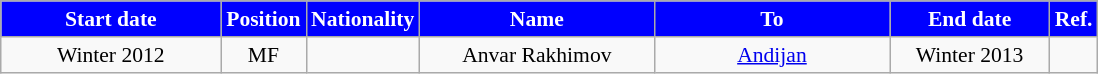<table class="wikitable"  style="text-align:center; font-size:90%; ">
<tr>
<th style="background:#00f; color:white; width:140px;">Start date</th>
<th style="background:#00f; color:white; width:50px;">Position</th>
<th style="background:#00f; color:white; width:50px;">Nationality</th>
<th style="background:#00f; color:white; width:150px;">Name</th>
<th style="background:#00f; color:white; width:150px;">To</th>
<th style="background:#00f; color:white; width:100px;">End date</th>
<th style="background:#00f; color:white; width:25px;">Ref.</th>
</tr>
<tr>
<td>Winter 2012</td>
<td>MF</td>
<td></td>
<td>Anvar Rakhimov</td>
<td><a href='#'>Andijan</a></td>
<td>Winter 2013</td>
<td></td>
</tr>
</table>
